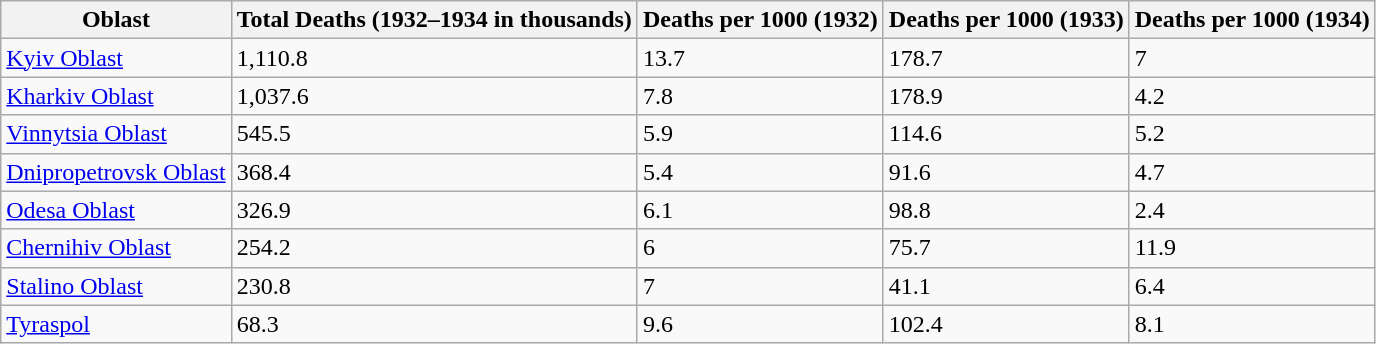<table class="wikitable sortable">
<tr>
<th>Oblast</th>
<th>Total Deaths (1932–1934 in thousands)</th>
<th>Deaths per 1000 (1932)</th>
<th>Deaths per 1000 (1933)</th>
<th>Deaths per 1000 (1934)</th>
</tr>
<tr>
<td><a href='#'>Kyiv Oblast</a></td>
<td>1,110.8</td>
<td>13.7</td>
<td>178.7</td>
<td>7</td>
</tr>
<tr>
<td><a href='#'>Kharkiv Oblast</a></td>
<td>1,037.6</td>
<td>7.8</td>
<td>178.9</td>
<td>4.2</td>
</tr>
<tr>
<td><a href='#'>Vinnytsia Oblast</a></td>
<td>545.5</td>
<td>5.9</td>
<td>114.6</td>
<td>5.2</td>
</tr>
<tr>
<td><a href='#'>Dnipropetrovsk Oblast</a></td>
<td>368.4</td>
<td>5.4</td>
<td>91.6</td>
<td>4.7</td>
</tr>
<tr>
<td><a href='#'>Odesa Oblast</a></td>
<td>326.9</td>
<td>6.1</td>
<td>98.8</td>
<td>2.4</td>
</tr>
<tr>
<td><a href='#'>Chernihiv Oblast</a></td>
<td>254.2</td>
<td>6</td>
<td>75.7</td>
<td>11.9</td>
</tr>
<tr>
<td><a href='#'>Stalino Oblast</a></td>
<td>230.8</td>
<td>7</td>
<td>41.1</td>
<td>6.4</td>
</tr>
<tr>
<td><a href='#'>Tyraspol</a></td>
<td>68.3</td>
<td>9.6</td>
<td>102.4</td>
<td>8.1</td>
</tr>
</table>
